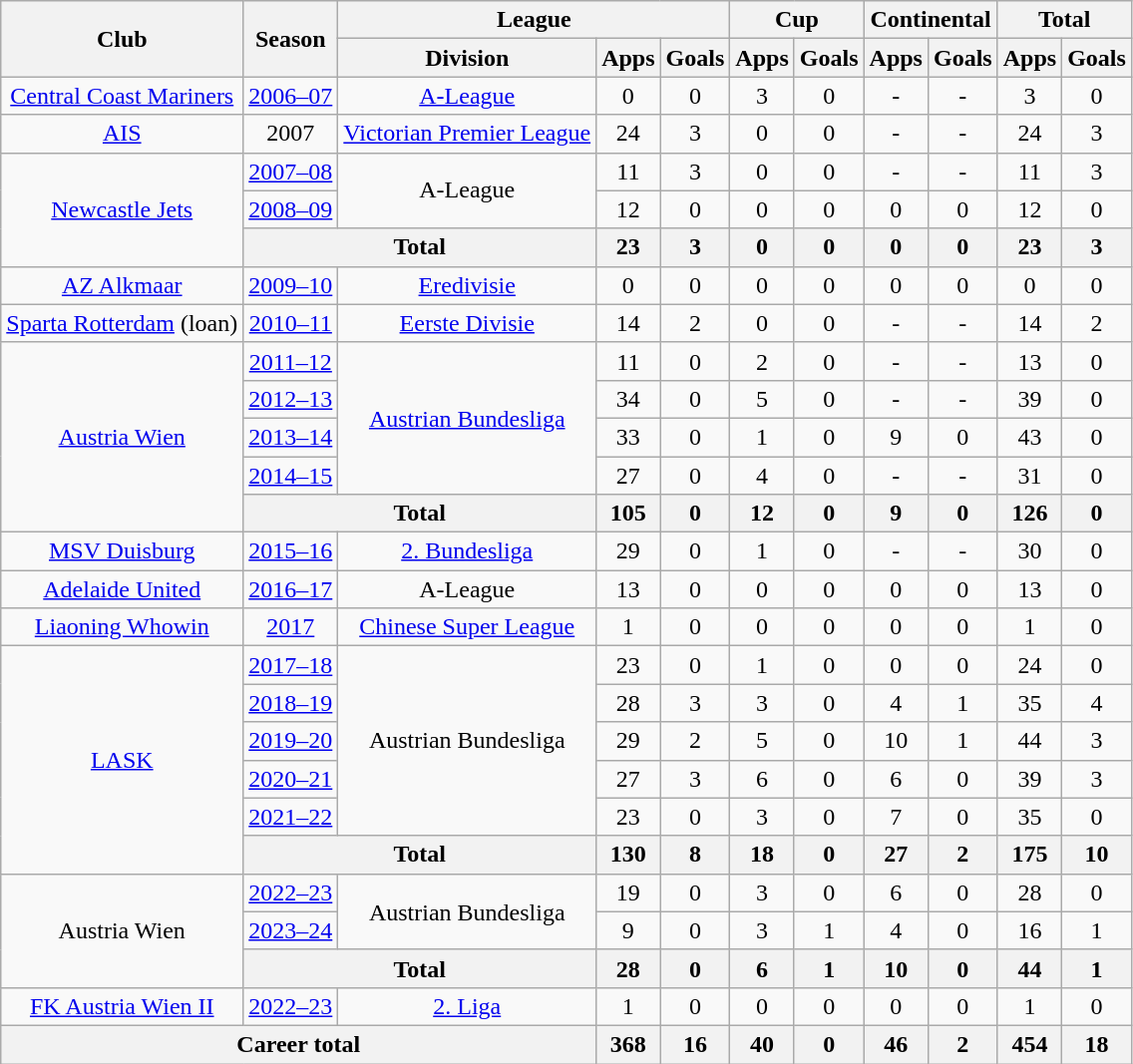<table class="wikitable" style="text-align:center">
<tr>
<th rowspan="2">Club</th>
<th rowspan="2">Season</th>
<th colspan="3">League</th>
<th colspan="2">Cup</th>
<th colspan="2">Continental</th>
<th colspan="2">Total</th>
</tr>
<tr>
<th>Division</th>
<th>Apps</th>
<th>Goals</th>
<th>Apps</th>
<th>Goals</th>
<th>Apps</th>
<th>Goals</th>
<th>Apps</th>
<th>Goals</th>
</tr>
<tr>
<td><a href='#'>Central Coast Mariners</a></td>
<td><a href='#'>2006–07</a></td>
<td><a href='#'>A-League</a></td>
<td>0</td>
<td>0</td>
<td>3</td>
<td>0</td>
<td>-</td>
<td>-</td>
<td>3</td>
<td>0</td>
</tr>
<tr>
<td><a href='#'>AIS</a></td>
<td>2007</td>
<td><a href='#'>Victorian Premier League</a></td>
<td>24</td>
<td>3</td>
<td>0</td>
<td>0</td>
<td>-</td>
<td>-</td>
<td>24</td>
<td>3</td>
</tr>
<tr>
<td rowspan="3"><a href='#'>Newcastle Jets</a></td>
<td><a href='#'>2007–08</a></td>
<td rowspan="2">A-League</td>
<td>11</td>
<td>3</td>
<td>0</td>
<td>0</td>
<td>-</td>
<td>-</td>
<td>11</td>
<td>3</td>
</tr>
<tr>
<td><a href='#'>2008–09</a></td>
<td>12</td>
<td>0</td>
<td>0</td>
<td>0</td>
<td>0</td>
<td>0</td>
<td>12</td>
<td>0</td>
</tr>
<tr>
<th colspan="2">Total</th>
<th>23</th>
<th>3</th>
<th>0</th>
<th>0</th>
<th>0</th>
<th>0</th>
<th>23</th>
<th>3</th>
</tr>
<tr>
<td><a href='#'>AZ Alkmaar</a></td>
<td><a href='#'>2009–10</a></td>
<td><a href='#'>Eredivisie</a></td>
<td>0</td>
<td>0</td>
<td>0</td>
<td>0</td>
<td>0</td>
<td>0</td>
<td>0</td>
<td>0</td>
</tr>
<tr>
<td><a href='#'>Sparta Rotterdam</a> (loan)</td>
<td><a href='#'>2010–11</a></td>
<td><a href='#'>Eerste Divisie</a></td>
<td>14</td>
<td>2</td>
<td>0</td>
<td>0</td>
<td>-</td>
<td>-</td>
<td>14</td>
<td>2</td>
</tr>
<tr>
<td rowspan="5"><a href='#'>Austria Wien</a></td>
<td><a href='#'>2011–12</a></td>
<td rowspan="4"><a href='#'>Austrian Bundesliga</a></td>
<td>11</td>
<td>0</td>
<td>2</td>
<td>0</td>
<td>-</td>
<td>-</td>
<td>13</td>
<td>0</td>
</tr>
<tr>
<td><a href='#'>2012–13</a></td>
<td>34</td>
<td>0</td>
<td>5</td>
<td>0</td>
<td>-</td>
<td>-</td>
<td>39</td>
<td>0</td>
</tr>
<tr>
<td><a href='#'>2013–14</a></td>
<td>33</td>
<td>0</td>
<td>1</td>
<td>0</td>
<td>9</td>
<td>0</td>
<td>43</td>
<td>0</td>
</tr>
<tr>
<td><a href='#'>2014–15</a></td>
<td>27</td>
<td>0</td>
<td>4</td>
<td>0</td>
<td>-</td>
<td>-</td>
<td>31</td>
<td>0</td>
</tr>
<tr>
<th colspan="2">Total</th>
<th>105</th>
<th>0</th>
<th>12</th>
<th>0</th>
<th>9</th>
<th>0</th>
<th>126</th>
<th>0</th>
</tr>
<tr>
<td><a href='#'>MSV Duisburg</a></td>
<td><a href='#'>2015–16</a></td>
<td><a href='#'>2. Bundesliga</a></td>
<td>29</td>
<td>0</td>
<td>1</td>
<td>0</td>
<td>-</td>
<td>-</td>
<td>30</td>
<td>0</td>
</tr>
<tr>
<td><a href='#'>Adelaide United</a></td>
<td><a href='#'>2016–17</a></td>
<td>A-League</td>
<td>13</td>
<td>0</td>
<td>0</td>
<td>0</td>
<td>0</td>
<td>0</td>
<td>13</td>
<td>0</td>
</tr>
<tr>
<td><a href='#'>Liaoning Whowin</a></td>
<td><a href='#'>2017</a></td>
<td><a href='#'>Chinese Super League</a></td>
<td>1</td>
<td>0</td>
<td>0</td>
<td>0</td>
<td>0</td>
<td>0</td>
<td>1</td>
<td>0</td>
</tr>
<tr>
<td rowspan="6"><a href='#'>LASK</a></td>
<td><a href='#'>2017–18</a></td>
<td rowspan="5">Austrian Bundesliga</td>
<td>23</td>
<td>0</td>
<td>1</td>
<td>0</td>
<td>0</td>
<td>0</td>
<td>24</td>
<td>0</td>
</tr>
<tr>
<td><a href='#'>2018–19</a></td>
<td>28</td>
<td>3</td>
<td>3</td>
<td>0</td>
<td>4</td>
<td>1</td>
<td>35</td>
<td>4</td>
</tr>
<tr>
<td><a href='#'>2019–20</a></td>
<td>29</td>
<td>2</td>
<td>5</td>
<td>0</td>
<td>10</td>
<td>1</td>
<td>44</td>
<td>3</td>
</tr>
<tr>
<td><a href='#'>2020–21</a></td>
<td>27</td>
<td>3</td>
<td>6</td>
<td>0</td>
<td>6</td>
<td>0</td>
<td>39</td>
<td>3</td>
</tr>
<tr>
<td><a href='#'>2021–22</a></td>
<td>23</td>
<td>0</td>
<td>3</td>
<td>0</td>
<td>7</td>
<td>0</td>
<td>35</td>
<td>0</td>
</tr>
<tr>
<th colspan="2">Total</th>
<th>130</th>
<th>8</th>
<th>18</th>
<th>0</th>
<th>27</th>
<th>2</th>
<th>175</th>
<th>10</th>
</tr>
<tr>
<td rowspan="3">Austria Wien</td>
<td><a href='#'>2022–23</a></td>
<td rowspan=2>Austrian Bundesliga</td>
<td>19</td>
<td>0</td>
<td>3</td>
<td>0</td>
<td>6</td>
<td>0</td>
<td>28</td>
<td>0</td>
</tr>
<tr>
<td><a href='#'>2023–24</a></td>
<td>9</td>
<td>0</td>
<td>3</td>
<td>1</td>
<td>4</td>
<td>0</td>
<td>16</td>
<td>1</td>
</tr>
<tr>
<th colspan="2">Total</th>
<th>28</th>
<th>0</th>
<th>6</th>
<th>1</th>
<th>10</th>
<th>0</th>
<th>44</th>
<th>1</th>
</tr>
<tr>
<td><a href='#'>FK Austria Wien II</a></td>
<td><a href='#'>2022–23</a></td>
<td><a href='#'>2. Liga</a></td>
<td>1</td>
<td>0</td>
<td>0</td>
<td>0</td>
<td>0</td>
<td>0</td>
<td>1</td>
<td>0</td>
</tr>
<tr>
<th colspan="3">Career total</th>
<th>368</th>
<th>16</th>
<th>40</th>
<th>0</th>
<th>46</th>
<th>2</th>
<th>454</th>
<th>18</th>
</tr>
</table>
